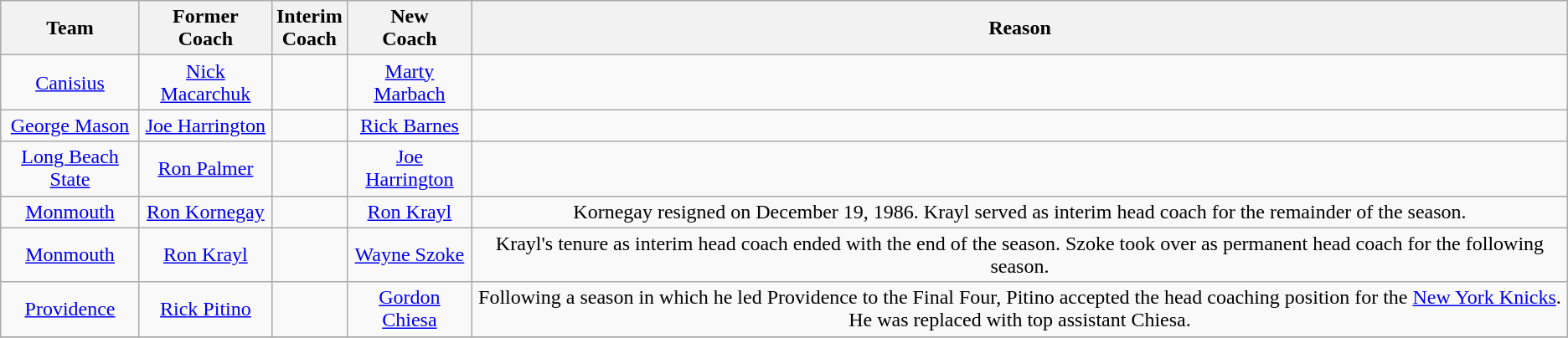<table class="wikitable" style="text-align:center;">
<tr>
<th>Team</th>
<th>Former<br>Coach</th>
<th>Interim<br>Coach</th>
<th>New<br>Coach</th>
<th>Reason</th>
</tr>
<tr>
<td><a href='#'>Canisius</a></td>
<td><a href='#'>Nick Macarchuk</a></td>
<td></td>
<td><a href='#'>Marty Marbach</a></td>
<td></td>
</tr>
<tr>
<td><a href='#'>George Mason</a></td>
<td><a href='#'>Joe Harrington</a></td>
<td></td>
<td><a href='#'>Rick Barnes</a></td>
<td></td>
</tr>
<tr>
<td><a href='#'>Long Beach State</a></td>
<td><a href='#'>Ron Palmer</a></td>
<td></td>
<td><a href='#'>Joe Harrington</a></td>
<td></td>
</tr>
<tr>
<td><a href='#'>Monmouth</a></td>
<td><a href='#'>Ron Kornegay</a></td>
<td></td>
<td><a href='#'>Ron Krayl</a></td>
<td>Kornegay resigned on December 19, 1986. Krayl served as interim head coach for the remainder of the season.</td>
</tr>
<tr>
<td><a href='#'>Monmouth</a></td>
<td><a href='#'>Ron Krayl</a></td>
<td></td>
<td><a href='#'>Wayne Szoke</a></td>
<td>Krayl's tenure as interim head coach ended with the end of the season. Szoke took over as permanent head coach for the following season.</td>
</tr>
<tr>
<td><a href='#'>Providence</a></td>
<td><a href='#'>Rick Pitino</a></td>
<td></td>
<td><a href='#'>Gordon Chiesa</a></td>
<td>Following a season in which he led Providence to the Final Four, Pitino accepted the head coaching position for the <a href='#'>New York Knicks</a>. He was replaced with top assistant Chiesa.</td>
</tr>
<tr>
</tr>
</table>
